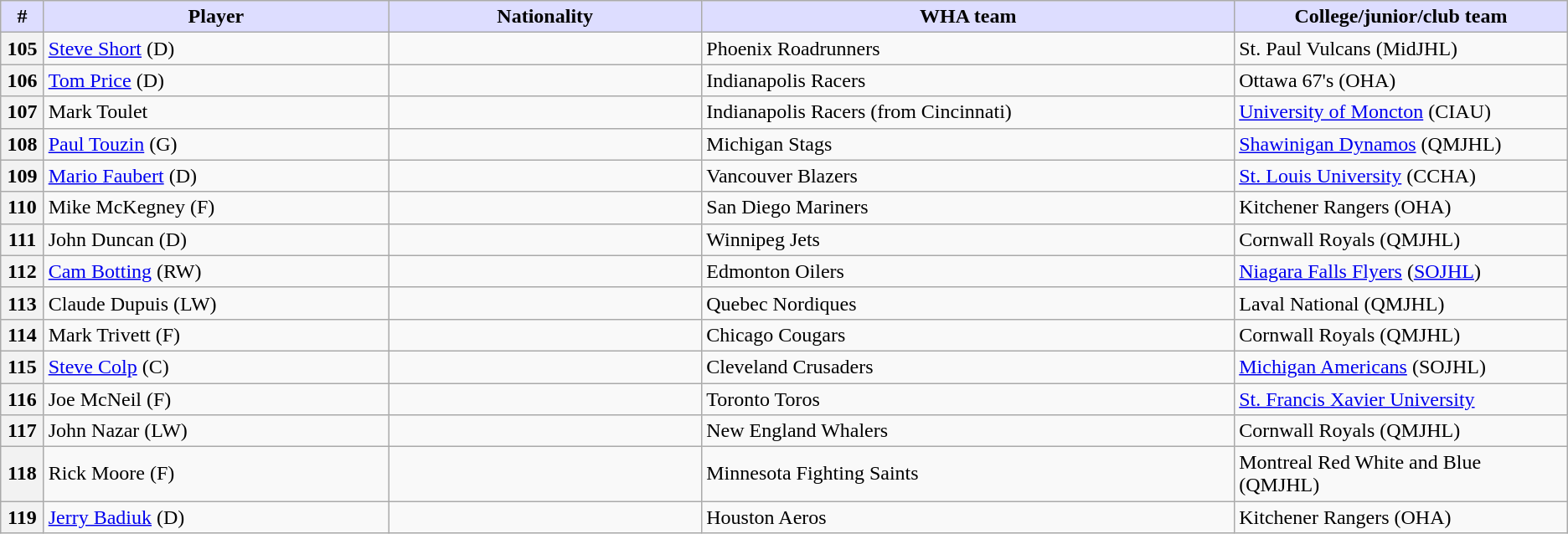<table class="wikitable">
<tr>
<th style="background:#ddf; width:2.75%;">#</th>
<th style="background:#ddf; width:22.0%;">Player</th>
<th style="background:#ddf; width:20.0%;">Nationality</th>
<th style="background:#ddf; width:34.0%;">WHA team</th>
<th style="background:#ddf; width:100.0%;">College/junior/club team</th>
</tr>
<tr>
<th>105</th>
<td><a href='#'>Steve Short</a> (D)</td>
<td></td>
<td>Phoenix Roadrunners</td>
<td>St. Paul Vulcans (MidJHL)</td>
</tr>
<tr>
<th>106</th>
<td><a href='#'>Tom Price</a> (D)</td>
<td></td>
<td>Indianapolis Racers</td>
<td>Ottawa 67's (OHA)</td>
</tr>
<tr>
<th>107</th>
<td>Mark Toulet</td>
<td></td>
<td>Indianapolis Racers (from Cincinnati)</td>
<td><a href='#'>University of Moncton</a> (CIAU)</td>
</tr>
<tr>
<th>108</th>
<td><a href='#'>Paul Touzin</a> (G)</td>
<td></td>
<td>Michigan Stags</td>
<td><a href='#'>Shawinigan Dynamos</a> (QMJHL)</td>
</tr>
<tr>
<th>109</th>
<td><a href='#'>Mario Faubert</a> (D)</td>
<td></td>
<td>Vancouver Blazers</td>
<td><a href='#'>St. Louis University</a> (CCHA)</td>
</tr>
<tr>
<th>110</th>
<td>Mike McKegney (F)</td>
<td></td>
<td>San Diego Mariners</td>
<td>Kitchener Rangers (OHA)</td>
</tr>
<tr>
<th>111</th>
<td>John Duncan (D)</td>
<td></td>
<td>Winnipeg Jets</td>
<td>Cornwall Royals (QMJHL)</td>
</tr>
<tr>
<th>112</th>
<td><a href='#'>Cam Botting</a> (RW)</td>
<td></td>
<td>Edmonton Oilers</td>
<td><a href='#'>Niagara Falls Flyers</a> (<a href='#'>SOJHL</a>)</td>
</tr>
<tr>
<th>113</th>
<td>Claude Dupuis (LW)</td>
<td></td>
<td>Quebec Nordiques</td>
<td>Laval National (QMJHL)</td>
</tr>
<tr>
<th>114</th>
<td>Mark Trivett (F)</td>
<td></td>
<td>Chicago Cougars</td>
<td>Cornwall Royals (QMJHL)</td>
</tr>
<tr>
<th>115</th>
<td><a href='#'>Steve Colp</a> (C)</td>
<td></td>
<td>Cleveland Crusaders</td>
<td><a href='#'>Michigan Americans</a> (SOJHL)</td>
</tr>
<tr>
<th>116</th>
<td>Joe McNeil (F)</td>
<td></td>
<td>Toronto Toros</td>
<td><a href='#'>St. Francis Xavier University</a></td>
</tr>
<tr>
<th>117</th>
<td>John Nazar (LW)</td>
<td></td>
<td>New England Whalers</td>
<td>Cornwall Royals (QMJHL)</td>
</tr>
<tr>
<th>118</th>
<td>Rick Moore (F)</td>
<td></td>
<td>Minnesota Fighting Saints</td>
<td>Montreal Red White and Blue (QMJHL)</td>
</tr>
<tr>
<th>119</th>
<td><a href='#'>Jerry Badiuk</a> (D)</td>
<td></td>
<td>Houston Aeros</td>
<td>Kitchener Rangers (OHA)</td>
</tr>
</table>
